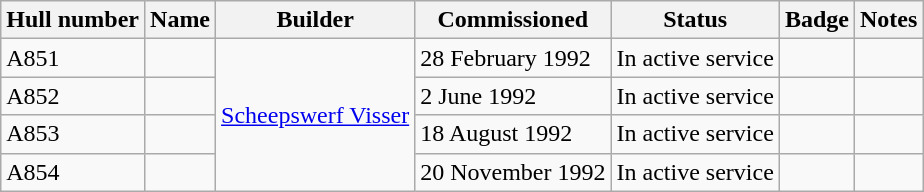<table class="wikitable">
<tr>
<th>Hull number</th>
<th>Name</th>
<th>Builder</th>
<th>Commissioned</th>
<th>Status</th>
<th>Badge</th>
<th>Notes</th>
</tr>
<tr>
<td>A851</td>
<td></td>
<td rowspan=4 align=center><a href='#'>Scheepswerf Visser</a></td>
<td>28 February 1992</td>
<td>In active service</td>
<td></td>
<td></td>
</tr>
<tr>
<td>A852</td>
<td></td>
<td>2 June 1992</td>
<td>In active service</td>
<td></td>
<td></td>
</tr>
<tr>
<td>A853</td>
<td></td>
<td>18 August 1992</td>
<td>In active service</td>
<td></td>
<td></td>
</tr>
<tr>
<td>A854</td>
<td></td>
<td>20 November 1992</td>
<td>In active service</td>
<td></td>
<td></td>
</tr>
</table>
